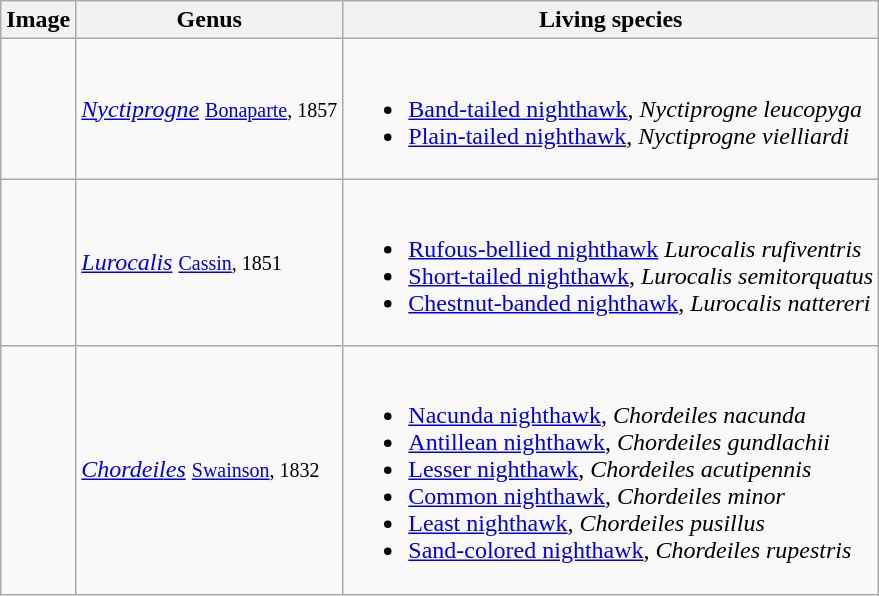<table class="wikitable">
<tr>
<th>Image</th>
<th>Genus</th>
<th>Living species</th>
</tr>
<tr>
<td></td>
<td><em><a href='#'>Nyctiprogne</a></em> <small><a href='#'>Bonaparte</a>, 1857</small></td>
<td><br><ul><li><a href='#'>Band-tailed nighthawk</a>, <em>Nyctiprogne leucopyga</em></li><li><a href='#'>Plain-tailed nighthawk</a>, <em>Nyctiprogne vielliardi</em></li></ul></td>
</tr>
<tr>
<td></td>
<td><em><a href='#'>Lurocalis</a></em> <small><a href='#'>Cassin</a>, 1851</small></td>
<td><br><ul><li><a href='#'>Rufous-bellied nighthawk</a> <em>Lurocalis rufiventris</em></li><li><a href='#'>Short-tailed nighthawk</a>, <em>Lurocalis semitorquatus</em></li><li><a href='#'>Chestnut-banded nighthawk</a>, <em>Lurocalis nattereri</em></li></ul></td>
</tr>
<tr>
<td></td>
<td><em><a href='#'>Chordeiles</a></em> <small><a href='#'>Swainson</a>, 1832</small></td>
<td><br><ul><li><a href='#'>Nacunda nighthawk</a>, <em>Chordeiles nacunda</em></li><li><a href='#'>Antillean nighthawk</a>, <em>Chordeiles gundlachii</em></li><li><a href='#'>Lesser nighthawk</a>, <em>Chordeiles acutipennis</em></li><li><a href='#'>Common nighthawk</a>, <em>Chordeiles minor</em></li><li><a href='#'>Least nighthawk</a>, <em>Chordeiles pusillus</em></li><li><a href='#'>Sand-colored nighthawk</a>, <em>Chordeiles rupestris</em></li></ul></td>
</tr>
</table>
